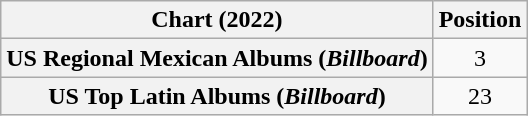<table class="wikitable sortable plainrowheaders" style="text-align:center">
<tr>
<th scope="col">Chart (2022)</th>
<th scope="col">Position</th>
</tr>
<tr>
<th scope="row">US Regional Mexican Albums (<em>Billboard</em>)</th>
<td>3</td>
</tr>
<tr>
<th scope="row">US Top Latin Albums (<em>Billboard</em>)</th>
<td>23</td>
</tr>
</table>
